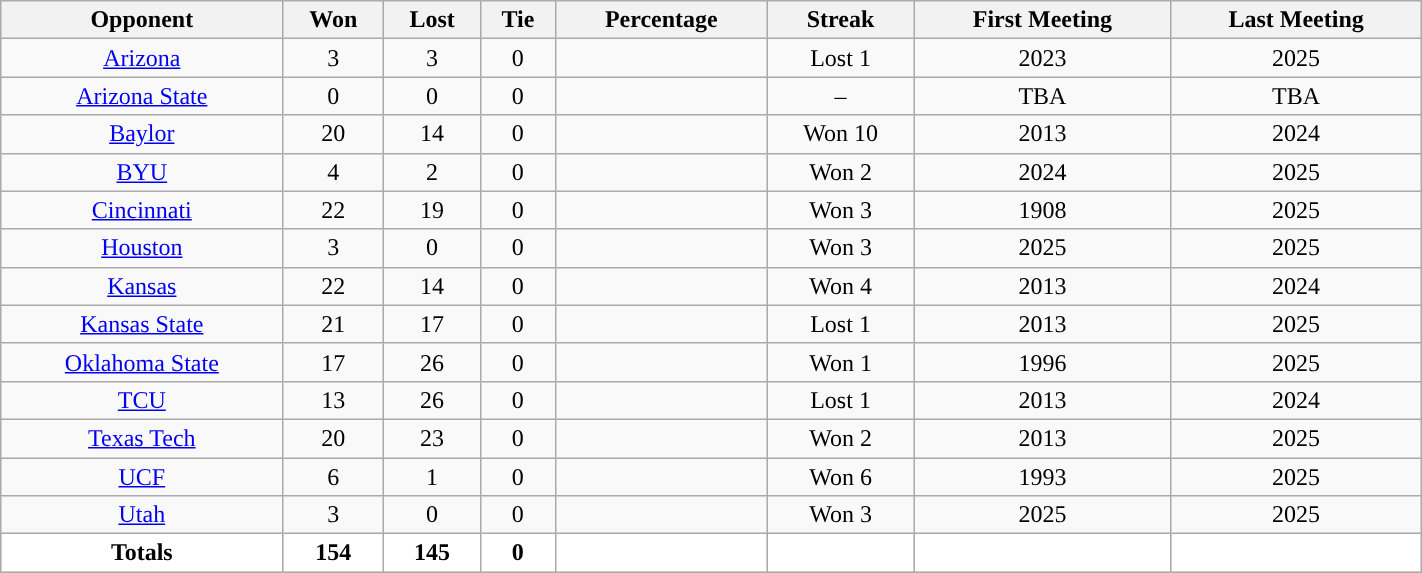<table cellpadding="1" style="width:75%;" class="wikitable">
<tr>
<th>Opponent</th>
<th>Won</th>
<th>Lost</th>
<th>Tie</th>
<th>Percentage</th>
<th>Streak</th>
<th>First Meeting</th>
<th>Last Meeting</th>
</tr>
<tr style="text-align:center;">
<td><a href='#'>Arizona</a></td>
<td>3</td>
<td>3</td>
<td>0</td>
<td></td>
<td>Lost 1</td>
<td>2023</td>
<td>2025</td>
</tr>
<tr style="text-align:center;">
<td><a href='#'>Arizona State</a></td>
<td>0</td>
<td>0</td>
<td>0</td>
<td></td>
<td>–</td>
<td>TBA</td>
<td>TBA</td>
</tr>
<tr style="text-align:center;">
<td><a href='#'>Baylor</a></td>
<td>20</td>
<td>14</td>
<td>0</td>
<td></td>
<td>Won 10</td>
<td>2013</td>
<td>2024</td>
</tr>
<tr style="text-align:center;">
<td><a href='#'>BYU</a></td>
<td>4</td>
<td>2</td>
<td>0</td>
<td></td>
<td>Won 2</td>
<td>2024</td>
<td>2025</td>
</tr>
<tr style="text-align:center;">
<td><a href='#'>Cincinnati</a></td>
<td>22</td>
<td>19</td>
<td>0</td>
<td></td>
<td>Won 3</td>
<td>1908</td>
<td>2025</td>
</tr>
<tr style="text-align:center;">
<td><a href='#'>Houston</a></td>
<td>3</td>
<td>0</td>
<td>0</td>
<td></td>
<td>Won 3</td>
<td>2025</td>
<td>2025</td>
</tr>
<tr style="text-align:center;">
<td><a href='#'>Kansas</a></td>
<td>22</td>
<td>14</td>
<td>0</td>
<td></td>
<td>Won 4</td>
<td>2013</td>
<td>2024</td>
</tr>
<tr style="text-align:center;">
<td><a href='#'>Kansas State</a></td>
<td>21</td>
<td>17</td>
<td>0</td>
<td></td>
<td>Lost 1</td>
<td>2013</td>
<td>2025</td>
</tr>
<tr style="text-align:center;">
<td><a href='#'>Oklahoma State</a></td>
<td>17</td>
<td>26</td>
<td>0</td>
<td></td>
<td>Won 1</td>
<td>1996</td>
<td>2025</td>
</tr>
<tr style="text-align:center;">
<td><a href='#'>TCU</a></td>
<td>13</td>
<td>26</td>
<td>0</td>
<td></td>
<td>Lost 1</td>
<td>2013</td>
<td>2024</td>
</tr>
<tr style="text-align:center;">
<td><a href='#'>Texas Tech</a></td>
<td>20</td>
<td>23</td>
<td>0</td>
<td></td>
<td>Won 2</td>
<td>2013</td>
<td>2025</td>
</tr>
<tr style="text-align:center;">
<td><a href='#'>UCF</a></td>
<td>6</td>
<td>1</td>
<td>0</td>
<td></td>
<td>Won 6</td>
<td>1993</td>
<td>2025</td>
</tr>
<tr style="text-align:center;">
<td><a href='#'>Utah</a></td>
<td>3</td>
<td>0</td>
<td>0</td>
<td></td>
<td>Won 3</td>
<td>2025</td>
<td>2025</td>
</tr>
<tr class="unsortable" style="text-align:center; background:#CCCC66;">
<th style="background:white; color:black;"><strong>Totals</strong></th>
<th style="background:white; color:black;"><strong>154</strong></th>
<th style="background:white; color:black;"><strong>145</strong></th>
<th style="background:white; color:black;"><strong>0</strong></th>
<th style="background:white; color:black;"><strong></strong></th>
<th style="background:white; color:black;"></th>
<th style="background:white; color:black;"></th>
<th style="background:white; color:black;"></th>
</tr>
</table>
